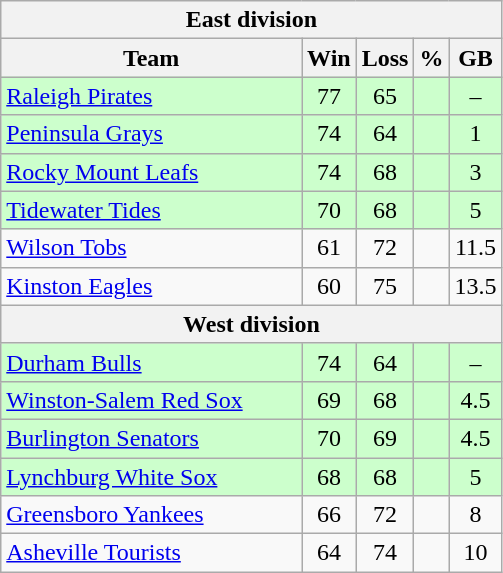<table class="wikitable">
<tr>
<th colspan="5">East division</th>
</tr>
<tr>
<th width="60%">Team</th>
<th>Win</th>
<th>Loss</th>
<th>%</th>
<th>GB</th>
</tr>
<tr align=center bgcolor=ccffcc>
<td align=left><a href='#'>Raleigh Pirates</a></td>
<td>77</td>
<td>65</td>
<td></td>
<td>–</td>
</tr>
<tr align=center bgcolor=ccffcc>
<td align=left><a href='#'>Peninsula Grays</a></td>
<td>74</td>
<td>64</td>
<td></td>
<td>1</td>
</tr>
<tr align=center bgcolor=ccffcc>
<td align=left><a href='#'>Rocky Mount Leafs</a></td>
<td>74</td>
<td>68</td>
<td></td>
<td>3</td>
</tr>
<tr align=center bgcolor=ccffcc>
<td align=left><a href='#'>Tidewater Tides</a></td>
<td>70</td>
<td>68</td>
<td></td>
<td>5</td>
</tr>
<tr align=center>
<td align=left><a href='#'>Wilson Tobs</a></td>
<td>61</td>
<td>72</td>
<td></td>
<td>11.5</td>
</tr>
<tr align=center>
<td align=left><a href='#'>Kinston Eagles</a></td>
<td>60</td>
<td>75</td>
<td></td>
<td>13.5</td>
</tr>
<tr>
<th colspan="5">West division</th>
</tr>
<tr align=center bgcolor=ccffcc>
<td align=left><a href='#'>Durham Bulls</a></td>
<td>74</td>
<td>64</td>
<td></td>
<td>–</td>
</tr>
<tr align=center bgcolor=ccffcc>
<td align=left><a href='#'>Winston-Salem Red Sox</a></td>
<td>69</td>
<td>68</td>
<td></td>
<td>4.5</td>
</tr>
<tr align=center bgcolor=ccffcc>
<td align=left><a href='#'>Burlington Senators</a></td>
<td>70</td>
<td>69</td>
<td></td>
<td>4.5</td>
</tr>
<tr align=center bgcolor=ccffcc>
<td align=left><a href='#'>Lynchburg White Sox</a></td>
<td>68</td>
<td>68</td>
<td></td>
<td>5</td>
</tr>
<tr align=center>
<td align=left><a href='#'>Greensboro Yankees</a></td>
<td>66</td>
<td>72</td>
<td></td>
<td>8</td>
</tr>
<tr align=center>
<td align=left><a href='#'>Asheville Tourists</a></td>
<td>64</td>
<td>74</td>
<td></td>
<td>10</td>
</tr>
</table>
